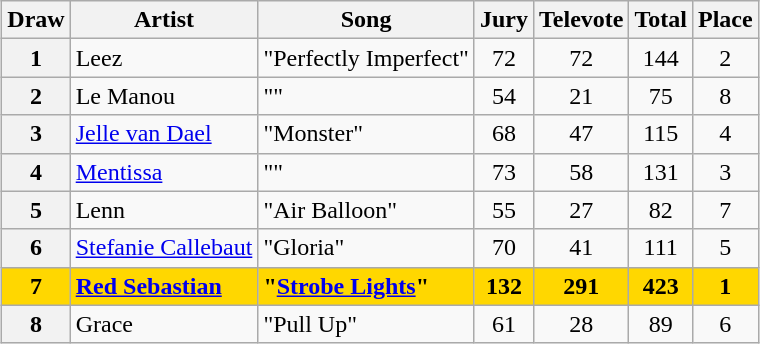<table class="sortable wikitable plainrowheaders" style="margin: 1em auto 1em auto; text-align:center;">
<tr>
<th scope="col">Draw</th>
<th scope="col">Artist</th>
<th scope="col">Song</th>
<th scope="col">Jury</th>
<th scope="col">Televote</th>
<th scope="col">Total</th>
<th scope="col">Place</th>
</tr>
<tr>
<th scope="row" style="text-align:center">1</th>
<td align="left">Leez</td>
<td align="left">"Perfectly Imperfect"</td>
<td>72</td>
<td>72</td>
<td>144</td>
<td>2</td>
</tr>
<tr>
<th scope="row" style="text-align:center">2</th>
<td align="left">Le Manou</td>
<td align="left">""</td>
<td>54</td>
<td>21</td>
<td>75</td>
<td>8</td>
</tr>
<tr>
<th scope="row" style="text-align:center">3</th>
<td align="left"><a href='#'>Jelle van Dael</a></td>
<td align="left">"Monster"</td>
<td>68</td>
<td>47</td>
<td>115</td>
<td>4</td>
</tr>
<tr>
<th scope="row" style="text-align:center">4</th>
<td align="left"><a href='#'>Mentissa</a></td>
<td align="left">""</td>
<td>73</td>
<td>58</td>
<td>131</td>
<td>3</td>
</tr>
<tr>
<th scope="row" style="text-align:center">5</th>
<td align="left">Lenn</td>
<td align="left">"Air Balloon"</td>
<td>55</td>
<td>27</td>
<td>82</td>
<td>7</td>
</tr>
<tr>
<th scope="row" style="text-align:center">6</th>
<td align="left"><a href='#'>Stefanie Callebaut</a></td>
<td align="left">"Gloria"</td>
<td>70</td>
<td>41</td>
<td>111</td>
<td>5</td>
</tr>
<tr style="font-weight:bold; background:gold;">
<th scope="row" style="text-align:center; font-weight:bold; background:gold;">7</th>
<td align="left"><a href='#'>Red Sebastian</a></td>
<td align="left">"<a href='#'>Strobe Lights</a>"</td>
<td>132</td>
<td>291</td>
<td>423</td>
<td>1</td>
</tr>
<tr>
<th scope="row" style="text-align:center">8</th>
<td align="left">Grace</td>
<td align="left">"Pull Up"</td>
<td>61</td>
<td>28</td>
<td>89</td>
<td>6</td>
</tr>
</table>
